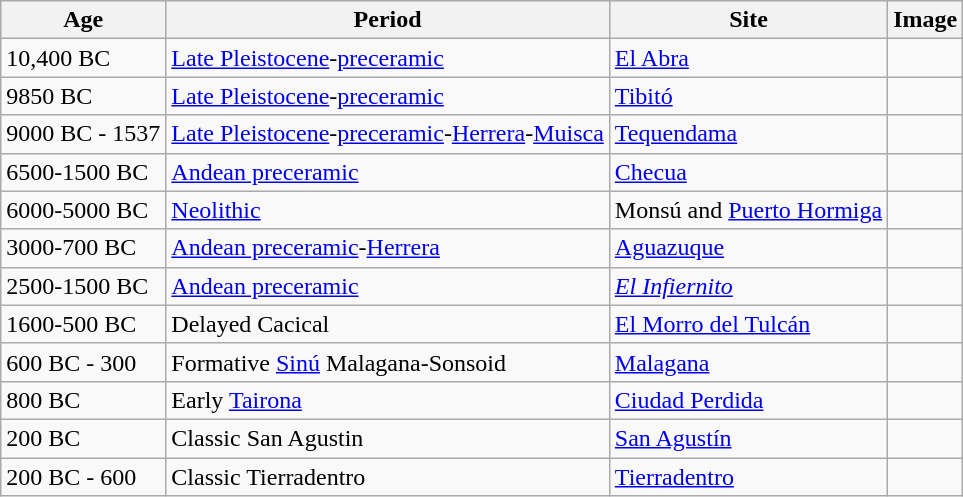<table class="wikitable sortable">
<tr>
<th>Age</th>
<th>Period</th>
<th>Site</th>
<th>Image</th>
</tr>
<tr>
<td>10,400 BC</td>
<td><a href='#'>Late Pleistocene</a>-<a href='#'>preceramic</a></td>
<td><a href='#'>El Abra</a></td>
<td align=center></td>
</tr>
<tr>
<td>9850 BC</td>
<td><a href='#'>Late Pleistocene</a>-<a href='#'>preceramic</a></td>
<td><a href='#'>Tibitó</a></td>
<td></td>
</tr>
<tr>
<td>9000 BC - 1537</td>
<td><a href='#'>Late Pleistocene</a>-<a href='#'>preceramic</a>-<a href='#'>Herrera</a>-<a href='#'>Muisca</a></td>
<td><a href='#'>Tequendama</a></td>
<td></td>
</tr>
<tr>
<td>6500-1500 BC</td>
<td><a href='#'>Andean preceramic</a></td>
<td><a href='#'>Checua</a></td>
<td></td>
</tr>
<tr>
<td>6000-5000 BC</td>
<td><a href='#'>Neolithic</a></td>
<td>Monsú and <a href='#'>Puerto Hormiga</a></td>
<td align=center></td>
</tr>
<tr>
<td>3000-700 BC</td>
<td><a href='#'>Andean preceramic</a>-<a href='#'>Herrera</a></td>
<td><a href='#'>Aguazuque</a></td>
<td></td>
</tr>
<tr>
<td>2500-1500 BC</td>
<td><a href='#'>Andean preceramic</a></td>
<td><em><a href='#'>El Infiernito</a></em></td>
<td align=center></td>
</tr>
<tr>
<td>1600-500 BC</td>
<td>Delayed Cacical</td>
<td><a href='#'>El Morro del Tulcán</a></td>
<td align=center></td>
</tr>
<tr>
<td>600 BC - 300</td>
<td>Formative <a href='#'>Sinú</a> Malagana-Sonsoid</td>
<td><a href='#'>Malagana</a></td>
<td></td>
</tr>
<tr>
<td>800 BC</td>
<td>Early <a href='#'>Tairona</a></td>
<td><a href='#'>Ciudad Perdida</a></td>
<td align=center></td>
</tr>
<tr>
<td>200 BC</td>
<td>Classic San Agustin</td>
<td><a href='#'>San Agustín</a></td>
<td align=center></td>
</tr>
<tr>
<td>200 BC - 600</td>
<td>Classic Tierradentro</td>
<td><a href='#'>Tierradentro</a></td>
<td align=center></td>
</tr>
</table>
